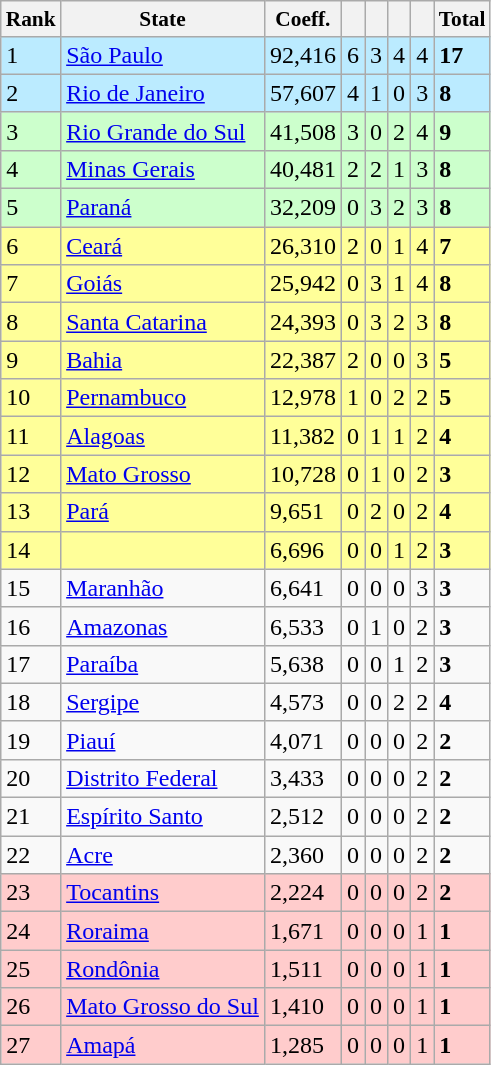<table class="wikitable sortable">
<tr style=font-size:89%>
<th>Rank</th>
<th>State</th>
<th>Coeff.</th>
<th></th>
<th></th>
<th></th>
<th></th>
<th>Total</th>
</tr>
<tr bgcolor=bbebff>
<td>1</td>
<td> <a href='#'>São Paulo</a></td>
<td>92,416</td>
<td>6</td>
<td>3</td>
<td>4</td>
<td>4</td>
<td><strong>17</strong></td>
</tr>
<tr bgcolor=bbebff>
<td>2</td>
<td> <a href='#'>Rio de Janeiro</a></td>
<td>57,607</td>
<td>4</td>
<td>1</td>
<td>0</td>
<td>3</td>
<td><strong>8</strong></td>
</tr>
<tr bgcolor=ccffcc>
<td>3</td>
<td> <a href='#'>Rio Grande do Sul</a></td>
<td>41,508</td>
<td>3</td>
<td>0</td>
<td>2</td>
<td>4</td>
<td><strong>9</strong></td>
</tr>
<tr bgcolor=ccffcc>
<td>4</td>
<td> <a href='#'>Minas Gerais</a></td>
<td>40,481</td>
<td>2</td>
<td>2</td>
<td>1</td>
<td>3</td>
<td><strong>8</strong></td>
</tr>
<tr bgcolor=ccffcc>
<td>5</td>
<td> <a href='#'>Paraná</a></td>
<td>32,209</td>
<td>0</td>
<td>3</td>
<td>2</td>
<td>3</td>
<td><strong>8</strong></td>
</tr>
<tr bgcolor=ffff99>
<td>6</td>
<td> <a href='#'>Ceará</a></td>
<td>26,310</td>
<td>2</td>
<td>0</td>
<td>1</td>
<td>4</td>
<td><strong>7</strong></td>
</tr>
<tr bgcolor=ffff99>
<td>7</td>
<td> <a href='#'>Goiás</a></td>
<td>25,942</td>
<td>0</td>
<td>3</td>
<td>1</td>
<td>4</td>
<td><strong>8</strong></td>
</tr>
<tr bgcolor=ffff99>
<td>8</td>
<td> <a href='#'>Santa Catarina</a></td>
<td>24,393</td>
<td>0</td>
<td>3</td>
<td>2</td>
<td>3</td>
<td><strong>8</strong></td>
</tr>
<tr bgcolor=ffff99>
<td>9</td>
<td> <a href='#'>Bahia</a></td>
<td>22,387</td>
<td>2</td>
<td>0</td>
<td>0</td>
<td>3</td>
<td><strong>5</strong></td>
</tr>
<tr bgcolor=ffff99>
<td>10</td>
<td> <a href='#'>Pernambuco</a></td>
<td>12,978</td>
<td>1</td>
<td>0</td>
<td>2</td>
<td>2</td>
<td><strong>5</strong></td>
</tr>
<tr bgcolor=ffff99>
<td>11</td>
<td> <a href='#'>Alagoas</a></td>
<td>11,382</td>
<td>0</td>
<td>1</td>
<td>1</td>
<td>2</td>
<td><strong>4</strong></td>
</tr>
<tr bgcolor=ffff99>
<td>12</td>
<td> <a href='#'>Mato Grosso</a></td>
<td>10,728</td>
<td>0</td>
<td>1</td>
<td>0</td>
<td>2</td>
<td><strong>3</strong></td>
</tr>
<tr bgcolor=ffff99>
<td>13</td>
<td> <a href='#'>Pará</a></td>
<td>9,651</td>
<td>0</td>
<td>2</td>
<td>0</td>
<td>2</td>
<td><strong>4</strong></td>
</tr>
<tr bgcolor=ffff99>
<td>14</td>
<td></td>
<td>6,696</td>
<td>0</td>
<td>0</td>
<td>1</td>
<td>2</td>
<td><strong>3</strong></td>
</tr>
<tr>
<td>15</td>
<td> <a href='#'>Maranhão</a></td>
<td>6,641</td>
<td>0</td>
<td>0</td>
<td>0</td>
<td>3</td>
<td><strong>3</strong></td>
</tr>
<tr>
<td>16</td>
<td> <a href='#'>Amazonas</a></td>
<td>6,533</td>
<td>0</td>
<td>1</td>
<td>0</td>
<td>2</td>
<td><strong>3</strong></td>
</tr>
<tr>
<td>17</td>
<td> <a href='#'>Paraíba</a></td>
<td>5,638</td>
<td>0</td>
<td>0</td>
<td>1</td>
<td>2</td>
<td><strong>3</strong></td>
</tr>
<tr>
<td>18</td>
<td> <a href='#'>Sergipe</a></td>
<td>4,573</td>
<td>0</td>
<td>0</td>
<td>2</td>
<td>2</td>
<td><strong>4</strong></td>
</tr>
<tr>
<td>19</td>
<td> <a href='#'>Piauí</a></td>
<td>4,071</td>
<td>0</td>
<td>0</td>
<td>0</td>
<td>2</td>
<td><strong>2</strong></td>
</tr>
<tr>
<td>20</td>
<td> <a href='#'>Distrito Federal</a></td>
<td>3,433</td>
<td>0</td>
<td>0</td>
<td>0</td>
<td>2</td>
<td><strong>2</strong></td>
</tr>
<tr>
<td>21</td>
<td> <a href='#'>Espírito Santo</a></td>
<td>2,512</td>
<td>0</td>
<td>0</td>
<td>0</td>
<td>2</td>
<td><strong>2</strong></td>
</tr>
<tr>
<td>22</td>
<td> <a href='#'>Acre</a></td>
<td>2,360</td>
<td>0</td>
<td>0</td>
<td>0</td>
<td>2</td>
<td><strong>2</strong></td>
</tr>
<tr bgcolor=ffcccc>
<td>23</td>
<td> <a href='#'>Tocantins</a></td>
<td>2,224</td>
<td>0</td>
<td>0</td>
<td>0</td>
<td>2</td>
<td><strong>2</strong></td>
</tr>
<tr bgcolor=ffcccc>
<td>24</td>
<td> <a href='#'>Roraima</a></td>
<td>1,671</td>
<td>0</td>
<td>0</td>
<td>0</td>
<td>1</td>
<td><strong>1</strong></td>
</tr>
<tr bgcolor=ffcccc>
<td>25</td>
<td> <a href='#'>Rondônia</a></td>
<td>1,511</td>
<td>0</td>
<td>0</td>
<td>0</td>
<td>1</td>
<td><strong>1</strong></td>
</tr>
<tr bgcolor=ffcccc>
<td>26</td>
<td> <a href='#'>Mato Grosso do Sul</a></td>
<td>1,410</td>
<td>0</td>
<td>0</td>
<td>0</td>
<td>1</td>
<td><strong>1</strong></td>
</tr>
<tr bgcolor=ffcccc>
<td>27</td>
<td> <a href='#'>Amapá</a></td>
<td>1,285</td>
<td>0</td>
<td>0</td>
<td>0</td>
<td>1</td>
<td><strong>1</strong></td>
</tr>
</table>
